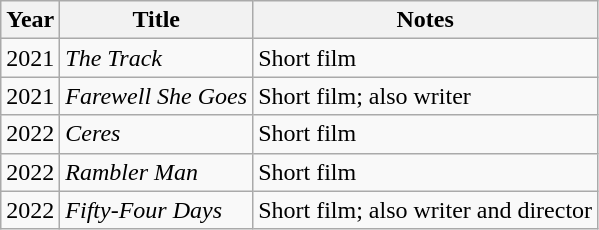<table class="wikitable">
<tr>
<th>Year</th>
<th>Title</th>
<th>Notes</th>
</tr>
<tr>
<td>2021</td>
<td><em>The Track</em></td>
<td>Short film</td>
</tr>
<tr>
<td>2021</td>
<td><em>Farewell She Goes</em></td>
<td>Short film; also writer</td>
</tr>
<tr>
<td>2022</td>
<td><em>Ceres</em></td>
<td>Short film</td>
</tr>
<tr>
<td>2022</td>
<td><em>Rambler Man</em></td>
<td>Short film</td>
</tr>
<tr>
<td>2022</td>
<td><em>Fifty-Four Days</em></td>
<td>Short film; also writer and director</td>
</tr>
</table>
